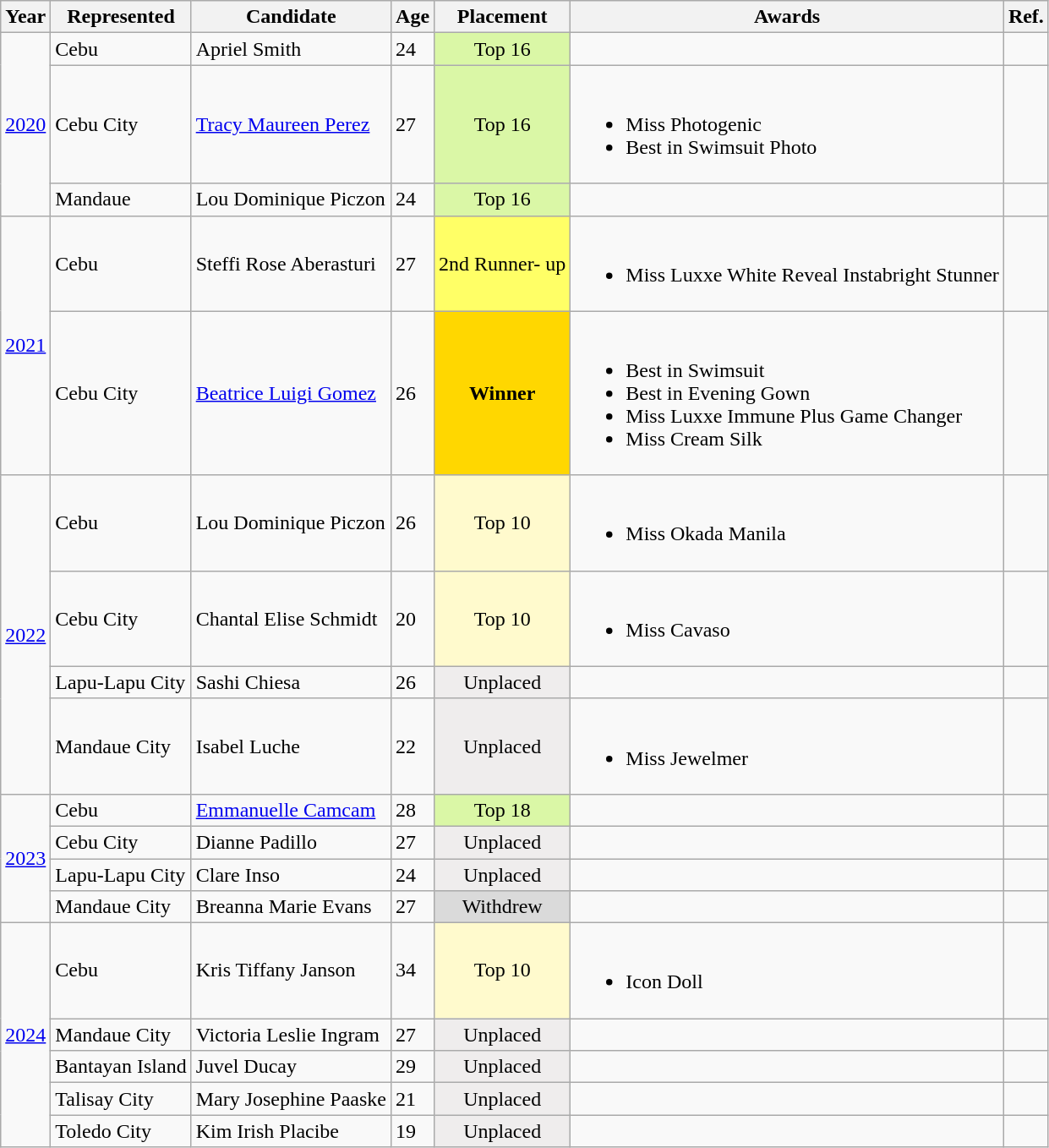<table class="wikitable sortable">
<tr>
<th>Year</th>
<th>Represented</th>
<th>Candidate</th>
<th>Age</th>
<th>Placement</th>
<th>Awards</th>
<th>Ref.</th>
</tr>
<tr>
<td rowspan="3"><a href='#'>2020</a></td>
<td>Cebu</td>
<td>Apriel Smith</td>
<td>24</td>
<td align="center" bgcolor="#DAF7A6">Top 16</td>
<td></td>
<td></td>
</tr>
<tr>
<td>Cebu City</td>
<td><a href='#'>Tracy Maureen Perez</a></td>
<td>27</td>
<td align="center" bgcolor="#DAF7A6">Top 16</td>
<td><br><ul><li>Miss Photogenic</li><li>Best in Swimsuit Photo</li></ul></td>
<td></td>
</tr>
<tr>
<td>Mandaue</td>
<td>Lou Dominique Piczon</td>
<td>24</td>
<td align="center" bgcolor="#DAF7A6">Top 16</td>
<td></td>
<td></td>
</tr>
<tr>
<td rowspan="2"><a href='#'>2021</a></td>
<td>Cebu</td>
<td>Steffi Rose Aberasturi</td>
<td>27</td>
<td align="center" bgcolor="#ffff66">2nd Runner- up</td>
<td><br><ul><li>Miss Luxxe White Reveal Instabright Stunner</li></ul></td>
<td></td>
</tr>
<tr>
<td>Cebu City</td>
<td><a href='#'>Beatrice Luigi Gomez</a></td>
<td>26</td>
<td align="center" bgcolor="gold"><strong>Winner</strong></td>
<td><br><ul><li>Best in Swimsuit</li><li>Best in Evening Gown</li><li>Miss Luxxe Immune Plus Game Changer</li><li>Miss Cream Silk</li></ul></td>
<td></td>
</tr>
<tr>
<td rowspan="4"><a href='#'>2022</a></td>
<td>Cebu</td>
<td>Lou Dominique Piczon</td>
<td>26</td>
<td align="center" bgcolor="#FFFACD">Top 10</td>
<td><br><ul><li>Miss Okada Manila</li></ul></td>
<td></td>
</tr>
<tr>
<td>Cebu City</td>
<td>Chantal Elise Schmidt</td>
<td>20</td>
<td align="center" bgcolor="#FFFACD">Top 10</td>
<td><br><ul><li>Miss Cavaso</li></ul></td>
<td></td>
</tr>
<tr>
<td>Lapu-Lapu City</td>
<td>Sashi Chiesa</td>
<td>26</td>
<td align="center" bgcolor="#EFEDED">Unplaced</td>
<td></td>
<td></td>
</tr>
<tr>
<td>Mandaue City</td>
<td>Isabel Luche</td>
<td>22</td>
<td align="center" bgcolor="#EFEDED">Unplaced</td>
<td><br><ul><li>Miss Jewelmer</li></ul></td>
<td></td>
</tr>
<tr>
<td rowspan="4"><a href='#'>2023</a></td>
<td>Cebu</td>
<td><a href='#'>Emmanuelle Camcam</a></td>
<td>28</td>
<td align="center" bgcolor="#DAF7A6">Top 18</td>
<td></td>
<td></td>
</tr>
<tr>
<td>Cebu City</td>
<td>Dianne Padillo</td>
<td>27</td>
<td align="center" bgcolor="#EFEDED">Unplaced</td>
<td></td>
<td></td>
</tr>
<tr>
<td>Lapu-Lapu City</td>
<td>Clare Inso</td>
<td>24</td>
<td align="center" bgcolor="#EFEDED">Unplaced</td>
<td></td>
<td></td>
</tr>
<tr>
<td>Mandaue City</td>
<td>Breanna Marie Evans</td>
<td>27</td>
<td align="center" bgcolor="#DADADA">Withdrew</td>
<td></td>
<td></td>
</tr>
<tr>
<td rowspan="5"><a href='#'>2024</a></td>
<td>Cebu</td>
<td>Kris Tiffany Janson</td>
<td>34</td>
<td align="center" bgcolor="#FFFACD">Top 10</td>
<td><br><ul><li>Icon Doll</li></ul></td>
<td></td>
</tr>
<tr>
<td>Mandaue City</td>
<td>Victoria Leslie Ingram</td>
<td>27</td>
<td align="center" bgcolor="#EFEDED">Unplaced</td>
<td></td>
<td></td>
</tr>
<tr>
<td>Bantayan Island</td>
<td>Juvel Ducay</td>
<td>29</td>
<td align="center" bgcolor="#EFEDED">Unplaced</td>
<td></td>
<td></td>
</tr>
<tr>
<td>Talisay City</td>
<td>Mary Josephine Paaske</td>
<td>21</td>
<td align="center" bgcolor="#EFEDED">Unplaced</td>
<td></td>
<td></td>
</tr>
<tr>
<td>Toledo City</td>
<td>Kim Irish Placibe</td>
<td>19</td>
<td align="center" bgcolor="#EFEDED">Unplaced</td>
<td></td>
<td></td>
</tr>
</table>
